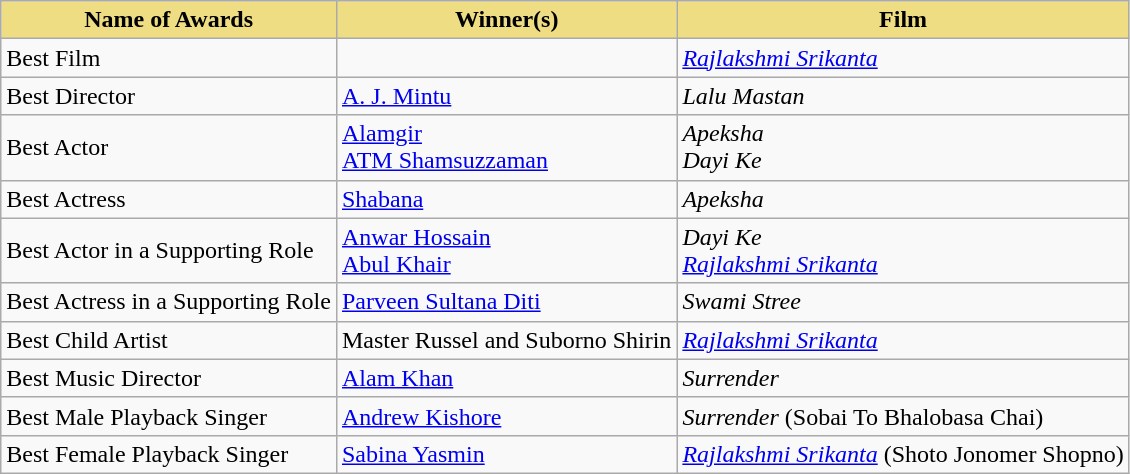<table class="wikitable">
<tr>
<th style="background:#EEDD82;">Name of Awards</th>
<th style="background:#EEDD82;">Winner(s)</th>
<th style="background:#EEDD82;">Film</th>
</tr>
<tr>
<td>Best Film</td>
<td></td>
<td><em><a href='#'>Rajlakshmi Srikanta</a></em></td>
</tr>
<tr>
<td>Best Director</td>
<td><a href='#'>A. J. Mintu</a></td>
<td><em>Lalu Mastan</em></td>
</tr>
<tr>
<td>Best Actor</td>
<td><a href='#'>Alamgir</a><br><a href='#'>ATM Shamsuzzaman</a></td>
<td><em>Apeksha</em><br><em>Dayi Ke</em></td>
</tr>
<tr>
<td>Best Actress</td>
<td><a href='#'>Shabana</a></td>
<td><em>Apeksha</em></td>
</tr>
<tr>
<td>Best Actor in a Supporting Role</td>
<td><a href='#'>Anwar Hossain</a><br><a href='#'>Abul Khair</a></td>
<td><em>Dayi Ke</em><br><em><a href='#'>Rajlakshmi Srikanta</a></em></td>
</tr>
<tr>
<td>Best Actress in a Supporting Role</td>
<td><a href='#'>Parveen Sultana Diti</a></td>
<td><em>Swami Stree</em></td>
</tr>
<tr>
<td>Best Child Artist</td>
<td>Master Russel and Suborno Shirin</td>
<td><em><a href='#'>Rajlakshmi Srikanta</a></em></td>
</tr>
<tr>
<td>Best Music Director</td>
<td><a href='#'>Alam Khan</a></td>
<td><em>Surrender</em></td>
</tr>
<tr>
<td>Best Male Playback Singer</td>
<td><a href='#'>Andrew Kishore</a></td>
<td><em>Surrender</em> (Sobai To Bhalobasa Chai)</td>
</tr>
<tr>
<td>Best Female Playback Singer</td>
<td><a href='#'>Sabina Yasmin</a></td>
<td><em><a href='#'>Rajlakshmi Srikanta</a></em> (Shoto Jonomer Shopno)</td>
</tr>
</table>
